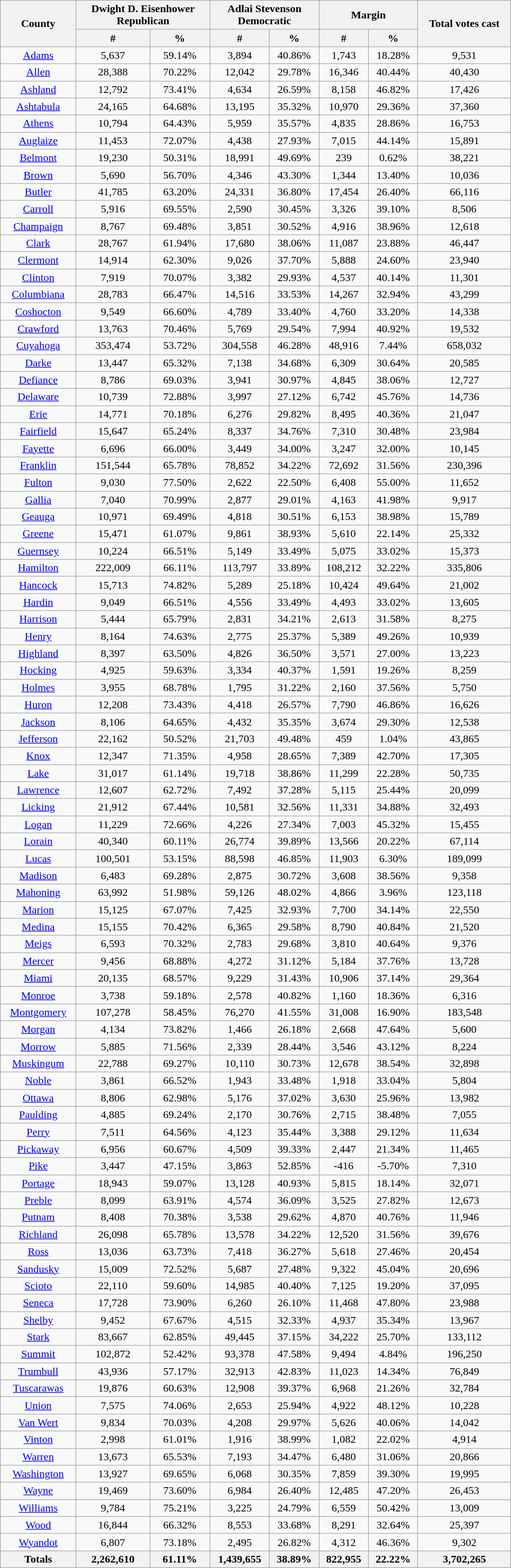<table width="60%"  class="wikitable sortable" style="text-align:center">
<tr>
<th style="text-align:center;" rowspan="2">County</th>
<th style="text-align:center;" colspan="2">Dwight D. Eisenhower<br>Republican</th>
<th style="text-align:center;" colspan="2">Adlai Stevenson<br>Democratic</th>
<th style="text-align:center;" colspan="2">Margin</th>
<th style="text-align:center;" rowspan="2">Total votes cast</th>
</tr>
<tr>
<th style="text-align:center;" data-sort-type="number">#</th>
<th style="text-align:center;" data-sort-type="number">%</th>
<th style="text-align:center;" data-sort-type="number">#</th>
<th style="text-align:center;" data-sort-type="number">%</th>
<th style="text-align:center;" data-sort-type="number">#</th>
<th style="text-align:center;" data-sort-type="number">%</th>
</tr>
<tr style="text-align:center;">
<td><a href='#'>Adams</a></td>
<td>5,637</td>
<td>59.14%</td>
<td>3,894</td>
<td>40.86%</td>
<td>1,743</td>
<td>18.28%</td>
<td>9,531</td>
</tr>
<tr style="text-align:center;">
<td><a href='#'>Allen</a></td>
<td>28,388</td>
<td>70.22%</td>
<td>12,042</td>
<td>29.78%</td>
<td>16,346</td>
<td>40.44%</td>
<td>40,430</td>
</tr>
<tr style="text-align:center;">
<td><a href='#'>Ashland</a></td>
<td>12,792</td>
<td>73.41%</td>
<td>4,634</td>
<td>26.59%</td>
<td>8,158</td>
<td>46.82%</td>
<td>17,426</td>
</tr>
<tr style="text-align:center;">
<td><a href='#'>Ashtabula</a></td>
<td>24,165</td>
<td>64.68%</td>
<td>13,195</td>
<td>35.32%</td>
<td>10,970</td>
<td>29.36%</td>
<td>37,360</td>
</tr>
<tr style="text-align:center;">
<td><a href='#'>Athens</a></td>
<td>10,794</td>
<td>64.43%</td>
<td>5,959</td>
<td>35.57%</td>
<td>4,835</td>
<td>28.86%</td>
<td>16,753</td>
</tr>
<tr style="text-align:center;">
<td><a href='#'>Auglaize</a></td>
<td>11,453</td>
<td>72.07%</td>
<td>4,438</td>
<td>27.93%</td>
<td>7,015</td>
<td>44.14%</td>
<td>15,891</td>
</tr>
<tr style="text-align:center;">
<td><a href='#'>Belmont</a></td>
<td>19,230</td>
<td>50.31%</td>
<td>18,991</td>
<td>49.69%</td>
<td>239</td>
<td>0.62%</td>
<td>38,221</td>
</tr>
<tr style="text-align:center;">
<td><a href='#'>Brown</a></td>
<td>5,690</td>
<td>56.70%</td>
<td>4,346</td>
<td>43.30%</td>
<td>1,344</td>
<td>13.40%</td>
<td>10,036</td>
</tr>
<tr style="text-align:center;">
<td><a href='#'>Butler</a></td>
<td>41,785</td>
<td>63.20%</td>
<td>24,331</td>
<td>36.80%</td>
<td>17,454</td>
<td>26.40%</td>
<td>66,116</td>
</tr>
<tr style="text-align:center;">
<td><a href='#'>Carroll</a></td>
<td>5,916</td>
<td>69.55%</td>
<td>2,590</td>
<td>30.45%</td>
<td>3,326</td>
<td>39.10%</td>
<td>8,506</td>
</tr>
<tr style="text-align:center;">
<td><a href='#'>Champaign</a></td>
<td>8,767</td>
<td>69.48%</td>
<td>3,851</td>
<td>30.52%</td>
<td>4,916</td>
<td>38.96%</td>
<td>12,618</td>
</tr>
<tr style="text-align:center;">
<td><a href='#'>Clark</a></td>
<td>28,767</td>
<td>61.94%</td>
<td>17,680</td>
<td>38.06%</td>
<td>11,087</td>
<td>23.88%</td>
<td>46,447</td>
</tr>
<tr style="text-align:center;">
<td><a href='#'>Clermont</a></td>
<td>14,914</td>
<td>62.30%</td>
<td>9,026</td>
<td>37.70%</td>
<td>5,888</td>
<td>24.60%</td>
<td>23,940</td>
</tr>
<tr style="text-align:center;">
<td><a href='#'>Clinton</a></td>
<td>7,919</td>
<td>70.07%</td>
<td>3,382</td>
<td>29.93%</td>
<td>4,537</td>
<td>40.14%</td>
<td>11,301</td>
</tr>
<tr style="text-align:center;">
<td><a href='#'>Columbiana</a></td>
<td>28,783</td>
<td>66.47%</td>
<td>14,516</td>
<td>33.53%</td>
<td>14,267</td>
<td>32.94%</td>
<td>43,299</td>
</tr>
<tr style="text-align:center;">
<td><a href='#'>Coshocton</a></td>
<td>9,549</td>
<td>66.60%</td>
<td>4,789</td>
<td>33.40%</td>
<td>4,760</td>
<td>33.20%</td>
<td>14,338</td>
</tr>
<tr style="text-align:center;">
<td><a href='#'>Crawford</a></td>
<td>13,763</td>
<td>70.46%</td>
<td>5,769</td>
<td>29.54%</td>
<td>7,994</td>
<td>40.92%</td>
<td>19,532</td>
</tr>
<tr style="text-align:center;">
<td><a href='#'>Cuyahoga</a></td>
<td>353,474</td>
<td>53.72%</td>
<td>304,558</td>
<td>46.28%</td>
<td>48,916</td>
<td>7.44%</td>
<td>658,032</td>
</tr>
<tr style="text-align:center;">
<td><a href='#'>Darke</a></td>
<td>13,447</td>
<td>65.32%</td>
<td>7,138</td>
<td>34.68%</td>
<td>6,309</td>
<td>30.64%</td>
<td>20,585</td>
</tr>
<tr style="text-align:center;">
<td><a href='#'>Defiance</a></td>
<td>8,786</td>
<td>69.03%</td>
<td>3,941</td>
<td>30.97%</td>
<td>4,845</td>
<td>38.06%</td>
<td>12,727</td>
</tr>
<tr style="text-align:center;">
<td><a href='#'>Delaware</a></td>
<td>10,739</td>
<td>72.88%</td>
<td>3,997</td>
<td>27.12%</td>
<td>6,742</td>
<td>45.76%</td>
<td>14,736</td>
</tr>
<tr style="text-align:center;">
<td><a href='#'>Erie</a></td>
<td>14,771</td>
<td>70.18%</td>
<td>6,276</td>
<td>29.82%</td>
<td>8,495</td>
<td>40.36%</td>
<td>21,047</td>
</tr>
<tr style="text-align:center;">
<td><a href='#'>Fairfield</a></td>
<td>15,647</td>
<td>65.24%</td>
<td>8,337</td>
<td>34.76%</td>
<td>7,310</td>
<td>30.48%</td>
<td>23,984</td>
</tr>
<tr style="text-align:center;">
<td><a href='#'>Fayette</a></td>
<td>6,696</td>
<td>66.00%</td>
<td>3,449</td>
<td>34.00%</td>
<td>3,247</td>
<td>32.00%</td>
<td>10,145</td>
</tr>
<tr style="text-align:center;">
<td><a href='#'>Franklin</a></td>
<td>151,544</td>
<td>65.78%</td>
<td>78,852</td>
<td>34.22%</td>
<td>72,692</td>
<td>31.56%</td>
<td>230,396</td>
</tr>
<tr style="text-align:center;">
<td><a href='#'>Fulton</a></td>
<td>9,030</td>
<td>77.50%</td>
<td>2,622</td>
<td>22.50%</td>
<td>6,408</td>
<td>55.00%</td>
<td>11,652</td>
</tr>
<tr style="text-align:center;">
<td><a href='#'>Gallia</a></td>
<td>7,040</td>
<td>70.99%</td>
<td>2,877</td>
<td>29.01%</td>
<td>4,163</td>
<td>41.98%</td>
<td>9,917</td>
</tr>
<tr style="text-align:center;">
<td><a href='#'>Geauga</a></td>
<td>10,971</td>
<td>69.49%</td>
<td>4,818</td>
<td>30.51%</td>
<td>6,153</td>
<td>38.98%</td>
<td>15,789</td>
</tr>
<tr style="text-align:center;">
<td><a href='#'>Greene</a></td>
<td>15,471</td>
<td>61.07%</td>
<td>9,861</td>
<td>38.93%</td>
<td>5,610</td>
<td>22.14%</td>
<td>25,332</td>
</tr>
<tr style="text-align:center;">
<td><a href='#'>Guernsey</a></td>
<td>10,224</td>
<td>66.51%</td>
<td>5,149</td>
<td>33.49%</td>
<td>5,075</td>
<td>33.02%</td>
<td>15,373</td>
</tr>
<tr style="text-align:center;">
<td><a href='#'>Hamilton</a></td>
<td>222,009</td>
<td>66.11%</td>
<td>113,797</td>
<td>33.89%</td>
<td>108,212</td>
<td>32.22%</td>
<td>335,806</td>
</tr>
<tr style="text-align:center;">
<td><a href='#'>Hancock</a></td>
<td>15,713</td>
<td>74.82%</td>
<td>5,289</td>
<td>25.18%</td>
<td>10,424</td>
<td>49.64%</td>
<td>21,002</td>
</tr>
<tr style="text-align:center;">
<td><a href='#'>Hardin</a></td>
<td>9,049</td>
<td>66.51%</td>
<td>4,556</td>
<td>33.49%</td>
<td>4,493</td>
<td>33.02%</td>
<td>13,605</td>
</tr>
<tr style="text-align:center;">
<td><a href='#'>Harrison</a></td>
<td>5,444</td>
<td>65.79%</td>
<td>2,831</td>
<td>34.21%</td>
<td>2,613</td>
<td>31.58%</td>
<td>8,275</td>
</tr>
<tr style="text-align:center;">
<td><a href='#'>Henry</a></td>
<td>8,164</td>
<td>74.63%</td>
<td>2,775</td>
<td>25.37%</td>
<td>5,389</td>
<td>49.26%</td>
<td>10,939</td>
</tr>
<tr style="text-align:center;">
<td><a href='#'>Highland</a></td>
<td>8,397</td>
<td>63.50%</td>
<td>4,826</td>
<td>36.50%</td>
<td>3,571</td>
<td>27.00%</td>
<td>13,223</td>
</tr>
<tr style="text-align:center;">
<td><a href='#'>Hocking</a></td>
<td>4,925</td>
<td>59.63%</td>
<td>3,334</td>
<td>40.37%</td>
<td>1,591</td>
<td>19.26%</td>
<td>8,259</td>
</tr>
<tr style="text-align:center;">
<td><a href='#'>Holmes</a></td>
<td>3,955</td>
<td>68.78%</td>
<td>1,795</td>
<td>31.22%</td>
<td>2,160</td>
<td>37.56%</td>
<td>5,750</td>
</tr>
<tr style="text-align:center;">
<td><a href='#'>Huron</a></td>
<td>12,208</td>
<td>73.43%</td>
<td>4,418</td>
<td>26.57%</td>
<td>7,790</td>
<td>46.86%</td>
<td>16,626</td>
</tr>
<tr style="text-align:center;">
<td><a href='#'>Jackson</a></td>
<td>8,106</td>
<td>64.65%</td>
<td>4,432</td>
<td>35.35%</td>
<td>3,674</td>
<td>29.30%</td>
<td>12,538</td>
</tr>
<tr style="text-align:center;">
<td><a href='#'>Jefferson</a></td>
<td>22,162</td>
<td>50.52%</td>
<td>21,703</td>
<td>49.48%</td>
<td>459</td>
<td>1.04%</td>
<td>43,865</td>
</tr>
<tr style="text-align:center;">
<td><a href='#'>Knox</a></td>
<td>12,347</td>
<td>71.35%</td>
<td>4,958</td>
<td>28.65%</td>
<td>7,389</td>
<td>42.70%</td>
<td>17,305</td>
</tr>
<tr style="text-align:center;">
<td><a href='#'>Lake</a></td>
<td>31,017</td>
<td>61.14%</td>
<td>19,718</td>
<td>38.86%</td>
<td>11,299</td>
<td>22.28%</td>
<td>50,735</td>
</tr>
<tr style="text-align:center;">
<td><a href='#'>Lawrence</a></td>
<td>12,607</td>
<td>62.72%</td>
<td>7,492</td>
<td>37.28%</td>
<td>5,115</td>
<td>25.44%</td>
<td>20,099</td>
</tr>
<tr style="text-align:center;">
<td><a href='#'>Licking</a></td>
<td>21,912</td>
<td>67.44%</td>
<td>10,581</td>
<td>32.56%</td>
<td>11,331</td>
<td>34.88%</td>
<td>32,493</td>
</tr>
<tr style="text-align:center;">
<td><a href='#'>Logan</a></td>
<td>11,229</td>
<td>72.66%</td>
<td>4,226</td>
<td>27.34%</td>
<td>7,003</td>
<td>45.32%</td>
<td>15,455</td>
</tr>
<tr style="text-align:center;">
<td><a href='#'>Lorain</a></td>
<td>40,340</td>
<td>60.11%</td>
<td>26,774</td>
<td>39.89%</td>
<td>13,566</td>
<td>20.22%</td>
<td>67,114</td>
</tr>
<tr style="text-align:center;">
<td><a href='#'>Lucas</a></td>
<td>100,501</td>
<td>53.15%</td>
<td>88,598</td>
<td>46.85%</td>
<td>11,903</td>
<td>6.30%</td>
<td>189,099</td>
</tr>
<tr style="text-align:center;">
<td><a href='#'>Madison</a></td>
<td>6,483</td>
<td>69.28%</td>
<td>2,875</td>
<td>30.72%</td>
<td>3,608</td>
<td>38.56%</td>
<td>9,358</td>
</tr>
<tr style="text-align:center;">
<td><a href='#'>Mahoning</a></td>
<td>63,992</td>
<td>51.98%</td>
<td>59,126</td>
<td>48.02%</td>
<td>4,866</td>
<td>3.96%</td>
<td>123,118</td>
</tr>
<tr style="text-align:center;">
<td><a href='#'>Marion</a></td>
<td>15,125</td>
<td>67.07%</td>
<td>7,425</td>
<td>32.93%</td>
<td>7,700</td>
<td>34.14%</td>
<td>22,550</td>
</tr>
<tr style="text-align:center;">
<td><a href='#'>Medina</a></td>
<td>15,155</td>
<td>70.42%</td>
<td>6,365</td>
<td>29.58%</td>
<td>8,790</td>
<td>40.84%</td>
<td>21,520</td>
</tr>
<tr style="text-align:center;">
<td><a href='#'>Meigs</a></td>
<td>6,593</td>
<td>70.32%</td>
<td>2,783</td>
<td>29.68%</td>
<td>3,810</td>
<td>40.64%</td>
<td>9,376</td>
</tr>
<tr style="text-align:center;">
<td><a href='#'>Mercer</a></td>
<td>9,456</td>
<td>68.88%</td>
<td>4,272</td>
<td>31.12%</td>
<td>5,184</td>
<td>37.76%</td>
<td>13,728</td>
</tr>
<tr style="text-align:center;">
<td><a href='#'>Miami</a></td>
<td>20,135</td>
<td>68.57%</td>
<td>9,229</td>
<td>31.43%</td>
<td>10,906</td>
<td>37.14%</td>
<td>29,364</td>
</tr>
<tr style="text-align:center;">
<td><a href='#'>Monroe</a></td>
<td>3,738</td>
<td>59.18%</td>
<td>2,578</td>
<td>40.82%</td>
<td>1,160</td>
<td>18.36%</td>
<td>6,316</td>
</tr>
<tr style="text-align:center;">
<td><a href='#'>Montgomery</a></td>
<td>107,278</td>
<td>58.45%</td>
<td>76,270</td>
<td>41.55%</td>
<td>31,008</td>
<td>16.90%</td>
<td>183,548</td>
</tr>
<tr style="text-align:center;">
<td><a href='#'>Morgan</a></td>
<td>4,134</td>
<td>73.82%</td>
<td>1,466</td>
<td>26.18%</td>
<td>2,668</td>
<td>47.64%</td>
<td>5,600</td>
</tr>
<tr style="text-align:center;">
<td><a href='#'>Morrow</a></td>
<td>5,885</td>
<td>71.56%</td>
<td>2,339</td>
<td>28.44%</td>
<td>3,546</td>
<td>43.12%</td>
<td>8,224</td>
</tr>
<tr style="text-align:center;">
<td><a href='#'>Muskingum</a></td>
<td>22,788</td>
<td>69.27%</td>
<td>10,110</td>
<td>30.73%</td>
<td>12,678</td>
<td>38.54%</td>
<td>32,898</td>
</tr>
<tr style="text-align:center;">
<td><a href='#'>Noble</a></td>
<td>3,861</td>
<td>66.52%</td>
<td>1,943</td>
<td>33.48%</td>
<td>1,918</td>
<td>33.04%</td>
<td>5,804</td>
</tr>
<tr style="text-align:center;">
<td><a href='#'>Ottawa</a></td>
<td>8,806</td>
<td>62.98%</td>
<td>5,176</td>
<td>37.02%</td>
<td>3,630</td>
<td>25.96%</td>
<td>13,982</td>
</tr>
<tr style="text-align:center;">
<td><a href='#'>Paulding</a></td>
<td>4,885</td>
<td>69.24%</td>
<td>2,170</td>
<td>30.76%</td>
<td>2,715</td>
<td>38.48%</td>
<td>7,055</td>
</tr>
<tr style="text-align:center;">
<td><a href='#'>Perry</a></td>
<td>7,511</td>
<td>64.56%</td>
<td>4,123</td>
<td>35.44%</td>
<td>3,388</td>
<td>29.12%</td>
<td>11,634</td>
</tr>
<tr style="text-align:center;">
<td><a href='#'>Pickaway</a></td>
<td>6,956</td>
<td>60.67%</td>
<td>4,509</td>
<td>39.33%</td>
<td>2,447</td>
<td>21.34%</td>
<td>11,465</td>
</tr>
<tr style="text-align:center;">
<td><a href='#'>Pike</a></td>
<td>3,447</td>
<td>47.15%</td>
<td>3,863</td>
<td>52.85%</td>
<td>-416</td>
<td>-5.70%</td>
<td>7,310</td>
</tr>
<tr style="text-align:center;">
<td><a href='#'>Portage</a></td>
<td>18,943</td>
<td>59.07%</td>
<td>13,128</td>
<td>40.93%</td>
<td>5,815</td>
<td>18.14%</td>
<td>32,071</td>
</tr>
<tr style="text-align:center;">
<td><a href='#'>Preble</a></td>
<td>8,099</td>
<td>63.91%</td>
<td>4,574</td>
<td>36.09%</td>
<td>3,525</td>
<td>27.82%</td>
<td>12,673</td>
</tr>
<tr style="text-align:center;">
<td><a href='#'>Putnam</a></td>
<td>8,408</td>
<td>70.38%</td>
<td>3,538</td>
<td>29.62%</td>
<td>4,870</td>
<td>40.76%</td>
<td>11,946</td>
</tr>
<tr style="text-align:center;">
<td><a href='#'>Richland</a></td>
<td>26,098</td>
<td>65.78%</td>
<td>13,578</td>
<td>34.22%</td>
<td>12,520</td>
<td>31.56%</td>
<td>39,676</td>
</tr>
<tr style="text-align:center;">
<td><a href='#'>Ross</a></td>
<td>13,036</td>
<td>63.73%</td>
<td>7,418</td>
<td>36.27%</td>
<td>5,618</td>
<td>27.46%</td>
<td>20,454</td>
</tr>
<tr style="text-align:center;">
<td><a href='#'>Sandusky</a></td>
<td>15,009</td>
<td>72.52%</td>
<td>5,687</td>
<td>27.48%</td>
<td>9,322</td>
<td>45.04%</td>
<td>20,696</td>
</tr>
<tr style="text-align:center;">
<td><a href='#'>Scioto</a></td>
<td>22,110</td>
<td>59.60%</td>
<td>14,985</td>
<td>40.40%</td>
<td>7,125</td>
<td>19.20%</td>
<td>37,095</td>
</tr>
<tr style="text-align:center;">
<td><a href='#'>Seneca</a></td>
<td>17,728</td>
<td>73.90%</td>
<td>6,260</td>
<td>26.10%</td>
<td>11,468</td>
<td>47.80%</td>
<td>23,988</td>
</tr>
<tr style="text-align:center;">
<td><a href='#'>Shelby</a></td>
<td>9,452</td>
<td>67.67%</td>
<td>4,515</td>
<td>32.33%</td>
<td>4,937</td>
<td>35.34%</td>
<td>13,967</td>
</tr>
<tr style="text-align:center;">
<td><a href='#'>Stark</a></td>
<td>83,667</td>
<td>62.85%</td>
<td>49,445</td>
<td>37.15%</td>
<td>34,222</td>
<td>25.70%</td>
<td>133,112</td>
</tr>
<tr style="text-align:center;">
<td><a href='#'>Summit</a></td>
<td>102,872</td>
<td>52.42%</td>
<td>93,378</td>
<td>47.58%</td>
<td>9,494</td>
<td>4.84%</td>
<td>196,250</td>
</tr>
<tr style="text-align:center;">
<td><a href='#'>Trumbull</a></td>
<td>43,936</td>
<td>57.17%</td>
<td>32,913</td>
<td>42.83%</td>
<td>11,023</td>
<td>14.34%</td>
<td>76,849</td>
</tr>
<tr style="text-align:center;">
<td><a href='#'>Tuscarawas</a></td>
<td>19,876</td>
<td>60.63%</td>
<td>12,908</td>
<td>39.37%</td>
<td>6,968</td>
<td>21.26%</td>
<td>32,784</td>
</tr>
<tr style="text-align:center;">
<td><a href='#'>Union</a></td>
<td>7,575</td>
<td>74.06%</td>
<td>2,653</td>
<td>25.94%</td>
<td>4,922</td>
<td>48.12%</td>
<td>10,228</td>
</tr>
<tr style="text-align:center;">
<td><a href='#'>Van Wert</a></td>
<td>9,834</td>
<td>70.03%</td>
<td>4,208</td>
<td>29.97%</td>
<td>5,626</td>
<td>40.06%</td>
<td>14,042</td>
</tr>
<tr style="text-align:center;">
<td><a href='#'>Vinton</a></td>
<td>2,998</td>
<td>61.01%</td>
<td>1,916</td>
<td>38.99%</td>
<td>1,082</td>
<td>22.02%</td>
<td>4,914</td>
</tr>
<tr style="text-align:center;">
<td><a href='#'>Warren</a></td>
<td>13,673</td>
<td>65.53%</td>
<td>7,193</td>
<td>34.47%</td>
<td>6,480</td>
<td>31.06%</td>
<td>20,866</td>
</tr>
<tr style="text-align:center;">
<td><a href='#'>Washington</a></td>
<td>13,927</td>
<td>69.65%</td>
<td>6,068</td>
<td>30.35%</td>
<td>7,859</td>
<td>39.30%</td>
<td>19,995</td>
</tr>
<tr style="text-align:center;">
<td><a href='#'>Wayne</a></td>
<td>19,469</td>
<td>73.60%</td>
<td>6,984</td>
<td>26.40%</td>
<td>12,485</td>
<td>47.20%</td>
<td>26,453</td>
</tr>
<tr style="text-align:center;">
<td><a href='#'>Williams</a></td>
<td>9,784</td>
<td>75.21%</td>
<td>3,225</td>
<td>24.79%</td>
<td>6,559</td>
<td>50.42%</td>
<td>13,009</td>
</tr>
<tr style="text-align:center;">
<td><a href='#'>Wood</a></td>
<td>16,844</td>
<td>66.32%</td>
<td>8,553</td>
<td>33.68%</td>
<td>8,291</td>
<td>32.64%</td>
<td>25,397</td>
</tr>
<tr style="text-align:center;">
<td><a href='#'>Wyandot</a></td>
<td>6,807</td>
<td>73.18%</td>
<td>2,495</td>
<td>26.82%</td>
<td>4,312</td>
<td>46.36%</td>
<td>9,302</td>
</tr>
<tr style="text-align:center;">
<th>Totals</th>
<th>2,262,610</th>
<th>61.11%</th>
<th>1,439,655</th>
<th>38.89%</th>
<th>822,955</th>
<th>22.22%</th>
<th>3,702,265</th>
</tr>
</table>
